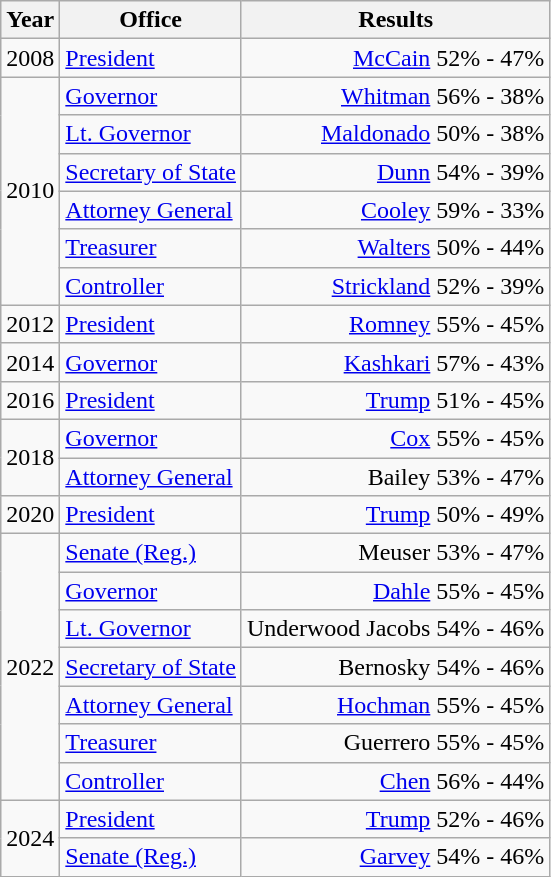<table class=wikitable>
<tr>
<th>Year</th>
<th>Office</th>
<th>Results</th>
</tr>
<tr>
<td>2008</td>
<td><a href='#'>President</a></td>
<td align="right" ><a href='#'>McCain</a> 52% - 47%</td>
</tr>
<tr>
<td rowspan=6>2010</td>
<td><a href='#'>Governor</a></td>
<td align="right" ><a href='#'>Whitman</a> 56% - 38%</td>
</tr>
<tr>
<td><a href='#'>Lt. Governor</a></td>
<td align="right" ><a href='#'>Maldonado</a> 50% - 38%</td>
</tr>
<tr>
<td><a href='#'>Secretary of State</a></td>
<td align="right" ><a href='#'>Dunn</a> 54% - 39%</td>
</tr>
<tr>
<td><a href='#'>Attorney General</a></td>
<td align="right" ><a href='#'>Cooley</a> 59% - 33%</td>
</tr>
<tr>
<td><a href='#'>Treasurer</a></td>
<td align="right" ><a href='#'>Walters</a> 50% - 44%</td>
</tr>
<tr>
<td><a href='#'>Controller</a></td>
<td align="right" ><a href='#'>Strickland</a> 52% - 39%</td>
</tr>
<tr>
<td>2012</td>
<td><a href='#'>President</a></td>
<td align="right" ><a href='#'>Romney</a> 55% - 45%</td>
</tr>
<tr>
<td>2014</td>
<td><a href='#'>Governor</a></td>
<td align="right" ><a href='#'>Kashkari</a> 57% - 43%</td>
</tr>
<tr>
<td>2016</td>
<td><a href='#'>President</a></td>
<td align="right" ><a href='#'>Trump</a> 51% - 45%</td>
</tr>
<tr>
<td rowspan=2>2018</td>
<td><a href='#'>Governor</a></td>
<td align="right" ><a href='#'>Cox</a> 55% - 45%</td>
</tr>
<tr>
<td><a href='#'>Attorney General</a></td>
<td align="right" >Bailey 53% - 47%</td>
</tr>
<tr>
<td>2020</td>
<td><a href='#'>President</a></td>
<td align="right" ><a href='#'>Trump</a> 50% - 49%</td>
</tr>
<tr>
<td rowspan=7>2022</td>
<td><a href='#'>Senate (Reg.)</a></td>
<td align="right" >Meuser 53% - 47%</td>
</tr>
<tr>
<td><a href='#'>Governor</a></td>
<td align="right" ><a href='#'>Dahle</a> 55% - 45%</td>
</tr>
<tr>
<td><a href='#'>Lt. Governor</a></td>
<td align="right" >Underwood Jacobs 54% - 46%</td>
</tr>
<tr>
<td><a href='#'>Secretary of State</a></td>
<td align="right" >Bernosky 54% - 46%</td>
</tr>
<tr>
<td><a href='#'>Attorney General</a></td>
<td align="right" ><a href='#'>Hochman</a> 55% - 45%</td>
</tr>
<tr>
<td><a href='#'>Treasurer</a></td>
<td align="right" >Guerrero 55% - 45%</td>
</tr>
<tr>
<td><a href='#'>Controller</a></td>
<td align="right" ><a href='#'>Chen</a> 56% - 44%</td>
</tr>
<tr>
<td rowspan=2>2024</td>
<td><a href='#'>President</a></td>
<td align="right" ><a href='#'>Trump</a> 52% - 46%</td>
</tr>
<tr>
<td><a href='#'>Senate (Reg.)</a></td>
<td align="right" ><a href='#'>Garvey</a> 54% - 46%</td>
</tr>
</table>
